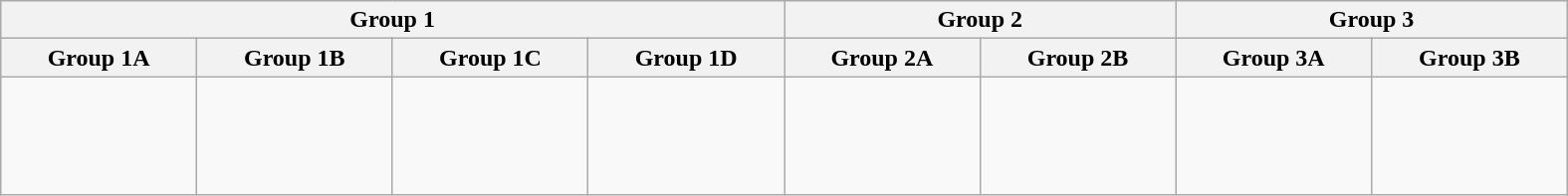<table class="wikitable" width=1050>
<tr>
<th colspan=4>Group 1</th>
<th colspan=2>Group 2</th>
<th colspan=2>Group 3</th>
</tr>
<tr>
<th width=12.5%>Group 1A</th>
<th width=12.5%>Group 1B</th>
<th width=12.5%>Group 1C</th>
<th width=12.5%>Group 1D</th>
<th width=12.5%>Group 2A</th>
<th width=12.5%>Group 2B</th>
<th width=12.5%>Group 3A</th>
<th width=12.5%>Group 3B</th>
</tr>
<tr>
<td><br><br>
<br>
</td>
<td><br><br>
<br>
</td>
<td><br><br>
<br>
</td>
<td><br><br>
<br>
</td>
<td><br><br>
<br>
<br>
</td>
<td><br><br>
<br>
<br>
</td>
<td><br><br>
<br>
</td>
<td><br><br>
<br>
<br>
</td>
</tr>
</table>
